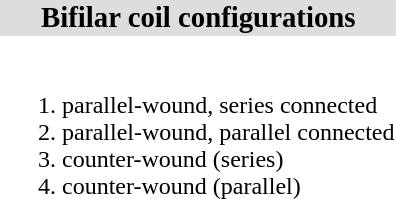<table class="toccolours"  style="float:right; margin: 0 0 1em 1em; text-align:left; clear:right;">
<tr>
<td style="background:#ddd; text-align:center;"><big><strong>Bifilar coil configurations</strong></big></td>
</tr>
<tr>
<td><br><ol><li>parallel-wound, series connected</li><li>parallel-wound, parallel connected</li><li>counter-wound (series)</li><li>counter-wound (parallel)</li></ol></td>
</tr>
</table>
